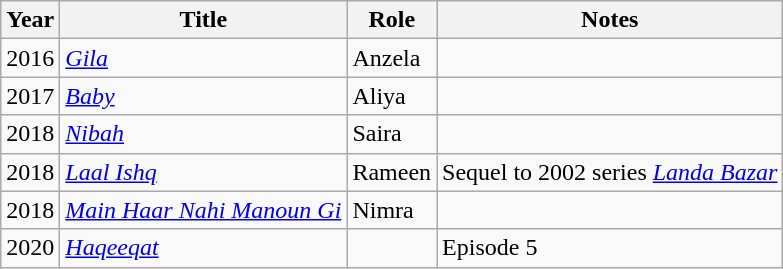<table class="wikitable sortable plainrowheaders">
<tr style="text-align:center;">
<th scope="col">Year</th>
<th scope="col">Title</th>
<th scope="col">Role</th>
<th class="unsortable" scope="col">Notes</th>
</tr>
<tr>
<td>2016</td>
<td><em><a href='#'>Gila</a></em></td>
<td>Anzela</td>
<td></td>
</tr>
<tr>
<td>2017</td>
<td><em><a href='#'>Baby</a></em></td>
<td>Aliya</td>
<td></td>
</tr>
<tr>
<td>2018</td>
<td><em><a href='#'>Nibah</a></em></td>
<td>Saira</td>
<td></td>
</tr>
<tr>
<td>2018</td>
<td><em><a href='#'>Laal Ishq</a></em></td>
<td>Rameen</td>
<td>Sequel to 2002 series <em><a href='#'>Landa Bazar</a></em></td>
</tr>
<tr>
<td>2018</td>
<td><em><a href='#'>Main Haar Nahi Manoun Gi</a></em></td>
<td>Nimra</td>
<td></td>
</tr>
<tr>
<td>2020</td>
<td><em><a href='#'>Haqeeqat</a></em></td>
<td></td>
<td>Episode 5</td>
</tr>
</table>
